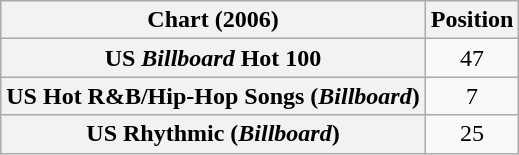<table class="wikitable sortable plainrowheaders" style="text-align:center;">
<tr>
<th scope="col">Chart (2006)</th>
<th scope="col">Position</th>
</tr>
<tr>
<th scope="row">US <em>Billboard</em> Hot 100</th>
<td>47</td>
</tr>
<tr>
<th scope="row">US Hot R&B/Hip-Hop Songs (<em>Billboard</em>)</th>
<td>7</td>
</tr>
<tr>
<th scope="row">US Rhythmic (<em>Billboard</em>)</th>
<td>25</td>
</tr>
</table>
